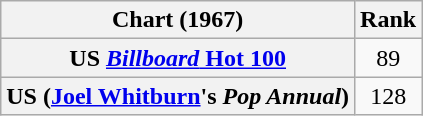<table class="wikitable sortable plainrowheaders" style="text-align:center">
<tr>
<th>Chart (1967)</th>
<th>Rank</th>
</tr>
<tr>
<th scope="row">US <a href='#'><em>Billboard</em> Hot 100</a></th>
<td>89</td>
</tr>
<tr>
<th scope="row">US (<a href='#'>Joel Whitburn</a>'s <em>Pop Annual</em>)</th>
<td>128</td>
</tr>
</table>
